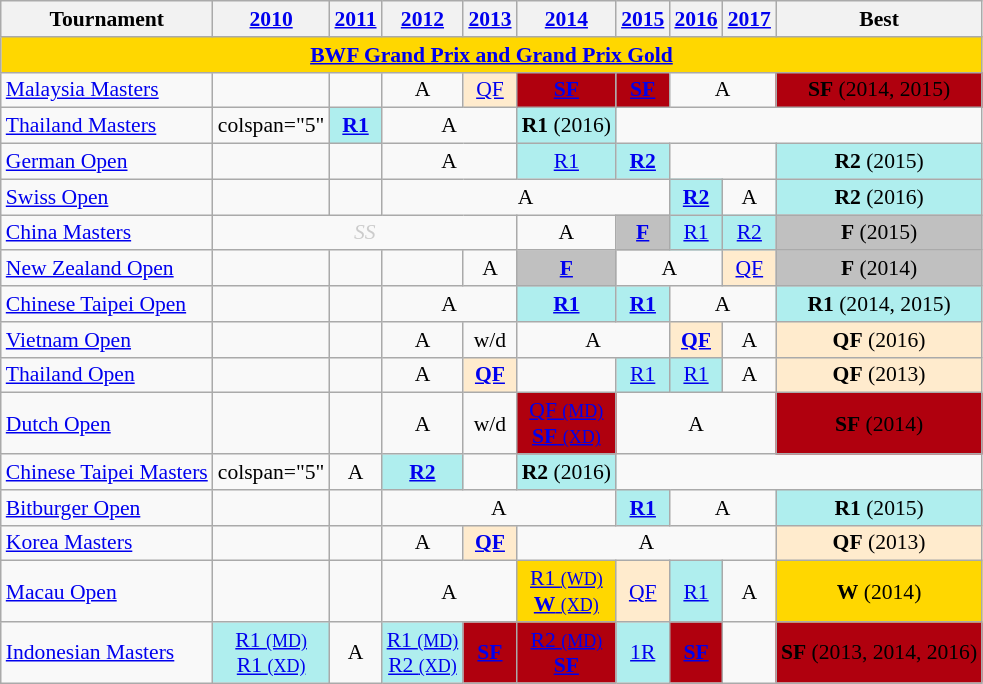<table class="wikitable" style="font-size: 90%; text-align:center">
<tr>
<th>Tournament</th>
<th><a href='#'>2010</a></th>
<th><a href='#'>2011</a></th>
<th><a href='#'>2012</a></th>
<th><a href='#'>2013</a></th>
<th><a href='#'>2014</a></th>
<th><a href='#'>2015</a></th>
<th><a href='#'>2016</a></th>
<th><a href='#'>2017</a></th>
<th>Best</th>
</tr>
<tr bgcolor=FFD700>
<td colspan="10" align=center><strong><a href='#'>BWF Grand Prix and Grand Prix Gold</a></strong></td>
</tr>
<tr>
<td align=left><a href='#'>Malaysia Masters</a></td>
<td></td>
<td></td>
<td>A</td>
<td bgcolor=FFEBCD><a href='#'>QF</a></td>
<td bgcolor=bronze><a href='#'><strong>SF</strong></a></td>
<td bgcolor=bronze><a href='#'><strong>SF</strong></a></td>
<td colspan="2">A</td>
<td bgcolor=bronze><strong>SF</strong> (2014, 2015)</td>
</tr>
<tr>
<td align=left><a href='#'>Thailand Masters</a></td>
<td>colspan="5" </td>
<td bgcolor=AFEEEE><a href='#'><strong>R1</strong></a></td>
<td colspan="2">A</td>
<td bgcolor=AFEEEE><strong>R1</strong> (2016)</td>
</tr>
<tr>
<td align=left><a href='#'>German Open</a></td>
<td></td>
<td></td>
<td colspan="2">A</td>
<td bgcolor=AFEEEE><a href='#'>R1</a></td>
<td bgcolor=AFEEEE><a href='#'><strong>R2</strong></a></td>
<td colspan="2"></td>
<td bgcolor=AFEEEE><strong>R2</strong> (2015)</td>
</tr>
<tr>
<td align=left><a href='#'>Swiss Open</a></td>
<td></td>
<td></td>
<td colspan="4">A</td>
<td bgcolor=AFEEEE><a href='#'><strong>R2</strong></a></td>
<td>A</td>
<td bgcolor=AFEEEE><strong>R2</strong> (2016)</td>
</tr>
<tr>
<td align=left><a href='#'>China Masters</a></td>
<td colspan="4" style="color:#ccc"><em>SS</em></td>
<td>A</td>
<td bgcolor=silver><a href='#'><strong>F</strong></a></td>
<td bgcolor=AFEEEE><a href='#'>R1</a></td>
<td bgcolor=AFEEEE><a href='#'>R2</a></td>
<td bgcolor=silver><strong>F</strong> (2015)</td>
</tr>
<tr>
<td align=left><a href='#'>New Zealand Open</a></td>
<td></td>
<td></td>
<td></td>
<td>A</td>
<td bgcolor=silver><a href='#'><strong>F</strong></a></td>
<td colspan="2">A</td>
<td bgcolor=FFEBCD><a href='#'>QF</a></td>
<td bgcolor=silver><strong>F</strong> (2014)</td>
</tr>
<tr>
<td align=left><a href='#'>Chinese Taipei Open</a></td>
<td></td>
<td></td>
<td colspan="2">A</td>
<td bgcolor=AFEEEE><a href='#'><strong>R1</strong></a></td>
<td bgcolor=AFEEEE><a href='#'><strong>R1</strong></a></td>
<td colspan="2">A</td>
<td bgcolor=AFEEEE><strong>R1</strong> (2014, 2015)</td>
</tr>
<tr>
<td align=left><a href='#'>Vietnam Open</a></td>
<td></td>
<td></td>
<td>A</td>
<td>w/d</td>
<td colspan="2">A</td>
<td bgcolor=FFEBCD><a href='#'><strong>QF</strong></a></td>
<td>A</td>
<td bgcolor=FFEBCD><strong>QF</strong> (2016)</td>
</tr>
<tr>
<td align=left><a href='#'>Thailand Open</a></td>
<td></td>
<td></td>
<td>A</td>
<td bgcolor=FFEBCD><a href='#'><strong>QF</strong></a></td>
<td></td>
<td bgcolor=AFEEEE><a href='#'>R1</a></td>
<td bgcolor=AFEEEE><a href='#'>R1</a></td>
<td>A</td>
<td bgcolor=FFEBCD><strong>QF</strong> (2013)</td>
</tr>
<tr>
<td align=left><a href='#'>Dutch Open</a></td>
<td></td>
<td></td>
<td>A</td>
<td>w/d</td>
<td bgcolor=bronze><a href='#'>QF <small>(MD)</small></a><br> <a href='#'><strong>SF</strong> <small>(XD)</small></a></td>
<td colspan="3">A</td>
<td bgcolor=bronze><strong>SF</strong> (2014)</td>
</tr>
<tr>
<td align=left><a href='#'>Chinese Taipei Masters</a></td>
<td>colspan="5" </td>
<td>A</td>
<td bgcolor=AFEEEE><a href='#'><strong>R2</strong></a></td>
<td></td>
<td bgcolor=AFEEEE><strong>R2</strong> (2016)</td>
</tr>
<tr>
<td align=left><a href='#'>Bitburger Open</a></td>
<td></td>
<td></td>
<td colspan="3">A</td>
<td bgcolor=AFEEEE><a href='#'><strong>R1</strong></a></td>
<td colspan="2">A</td>
<td bgcolor=AFEEEE><strong>R1</strong> (2015)</td>
</tr>
<tr>
<td align=left><a href='#'>Korea Masters</a></td>
<td></td>
<td></td>
<td>A</td>
<td bgcolor=FFEBCD><a href='#'><strong>QF</strong></a></td>
<td colspan="4">A</td>
<td bgcolor=FFEBCD><strong>QF</strong> (2013)</td>
</tr>
<tr>
<td align=left><a href='#'>Macau Open</a></td>
<td></td>
<td></td>
<td colspan="2">A</td>
<td bgcolor=gold><a href='#'>R1 <small>(WD)</small></a> <br> <a href='#'><strong>W</strong> <small>(XD)</small></a></td>
<td bgcolor=FFEBCD><a href='#'>QF</a></td>
<td bgcolor=AFEEEE><a href='#'>R1</a></td>
<td>A</td>
<td bgcolor=gold><strong>W</strong> (2014)</td>
</tr>
<tr>
<td align=left><a href='#'>Indonesian Masters</a></td>
<td bgcolor=AFEEEE><a href='#'>R1 <small>(MD)</small></a><br> <a href='#'>R1 <small>(XD)</small></a></td>
<td>A</td>
<td bgcolor=AFEEEE><a href='#'>R1 <small>(MD)</small></a><br> <a href='#'>R2 <small>(XD)</small></a></td>
<td bgcolor=bronze><a href='#'><strong>SF</strong></a></td>
<td bgcolor=bronze><a href='#'>R2 <small>(MD)</small></a><br> <a href='#'><strong>SF</strong></a></td>
<td bgcolor=AFEEEE><a href='#'>1R</a></td>
<td bgcolor=bronze><a href='#'><strong>SF</strong></a></td>
<td></td>
<td bgcolor=bronze><strong>SF</strong> (2013, 2014, 2016)</td>
</tr>
</table>
